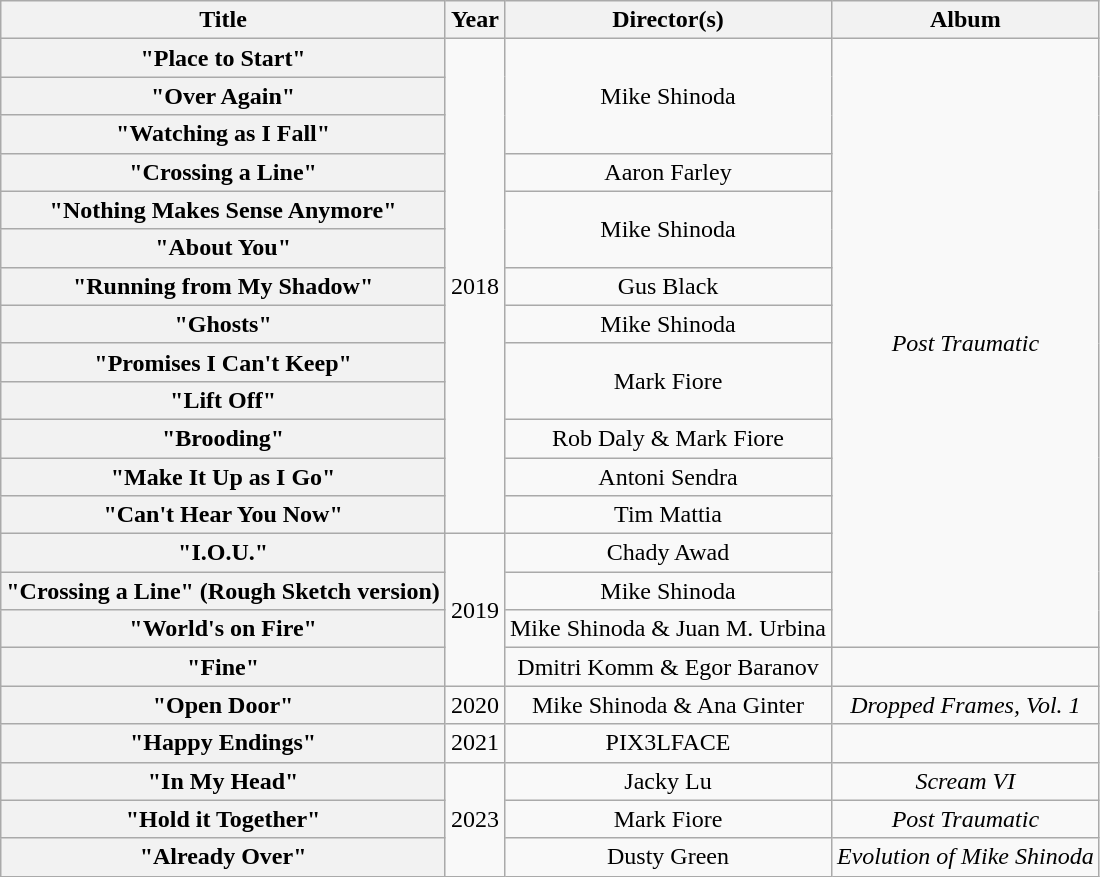<table class="wikitable plainrowheaders" style="text-align:center;">
<tr>
<th>Title</th>
<th>Year</th>
<th>Director(s)</th>
<th>Album</th>
</tr>
<tr>
<th scope="row">"Place to Start"</th>
<td rowspan="13">2018</td>
<td rowspan="3">Mike Shinoda</td>
<td rowspan="16"><em>Post Traumatic</em></td>
</tr>
<tr>
<th scope="row">"Over Again"</th>
</tr>
<tr>
<th scope="row">"Watching as I Fall"</th>
</tr>
<tr>
<th scope="row">"Crossing a Line"</th>
<td>Aaron Farley</td>
</tr>
<tr>
<th scope="row">"Nothing Makes Sense Anymore"</th>
<td rowspan="2">Mike Shinoda</td>
</tr>
<tr>
<th scope="row">"About You"</th>
</tr>
<tr>
<th scope="row">"Running from My Shadow"</th>
<td>Gus Black</td>
</tr>
<tr>
<th scope="row">"Ghosts"</th>
<td>Mike Shinoda</td>
</tr>
<tr>
<th scope="row">"Promises I Can't Keep"</th>
<td rowspan="2">Mark Fiore</td>
</tr>
<tr>
<th scope="row">"Lift Off"</th>
</tr>
<tr>
<th scope="row">"Brooding"</th>
<td>Rob Daly & Mark Fiore</td>
</tr>
<tr>
<th scope="row">"Make It Up as I Go"</th>
<td>Antoni Sendra</td>
</tr>
<tr>
<th scope="row">"Can't Hear You Now"</th>
<td>Tim Mattia</td>
</tr>
<tr>
<th scope="row">"I.O.U."</th>
<td rowspan="4">2019</td>
<td>Chady Awad</td>
</tr>
<tr>
<th scope="row">"Crossing a Line" (Rough Sketch version)</th>
<td>Mike Shinoda</td>
</tr>
<tr>
<th scope="row">"World's on Fire"</th>
<td>Mike Shinoda & Juan M. Urbina</td>
</tr>
<tr>
<th scope="row">"Fine"</th>
<td>Dmitri Komm & Egor Baranov</td>
<td></td>
</tr>
<tr>
<th scope="row">"Open Door"</th>
<td>2020</td>
<td>Mike Shinoda & Ana Ginter</td>
<td><em>Dropped Frames, Vol. 1</em></td>
</tr>
<tr>
<th scope="row">"Happy Endings"</th>
<td>2021</td>
<td>PIX3LFACE</td>
<td></td>
</tr>
<tr>
<th scope="row">"In My Head"</th>
<td rowspan="4">2023</td>
<td>Jacky Lu</td>
<td><em>Scream VI</em></td>
</tr>
<tr>
<th scope="row">"Hold it Together"</th>
<td>Mark Fiore</td>
<td><em>Post Traumatic</em></td>
</tr>
<tr>
<th scope="row">"Already Over"</th>
<td>Dusty Green</td>
<td><em>Evolution of Mike Shinoda</em></td>
</tr>
</table>
